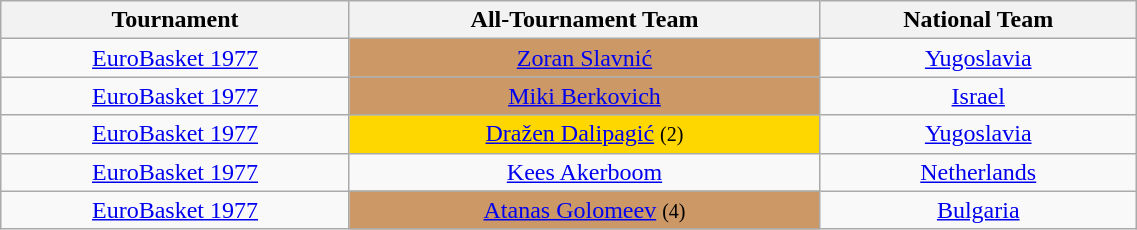<table class="wikitable sortable" style="text-align:center; width: 60%">
<tr>
<th>Tournament</th>
<th>All-Tournament Team</th>
<th>National Team</th>
</tr>
<tr>
<td><a href='#'>EuroBasket 1977</a></td>
<td bgcolor="#cc9966"> <a href='#'>Zoran Slavnić</a></td>
<td> <a href='#'>Yugoslavia</a></td>
</tr>
<tr>
<td><a href='#'>EuroBasket 1977</a></td>
<td bgcolor="#cc9966"> <a href='#'>Miki Berkovich</a></td>
<td> <a href='#'>Israel</a></td>
</tr>
<tr>
<td><a href='#'>EuroBasket 1977</a></td>
<td bgcolor="#FFD700"> <a href='#'>Dražen Dalipagić</a> <small>(2)</small></td>
<td> <a href='#'>Yugoslavia</a></td>
</tr>
<tr>
<td><a href='#'>EuroBasket 1977</a></td>
<td> <a href='#'>Kees Akerboom</a></td>
<td> <a href='#'>Netherlands</a></td>
</tr>
<tr>
<td><a href='#'>EuroBasket 1977</a></td>
<td bgcolor="#cc9966"> <a href='#'>Atanas Golomeev</a> <small>(4)</small></td>
<td> <a href='#'>Bulgaria</a></td>
</tr>
</table>
